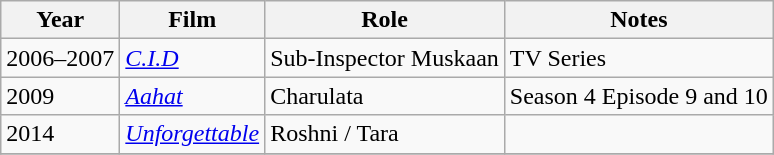<table class="wikitable">
<tr>
<th>Year</th>
<th>Film</th>
<th>Role</th>
<th>Notes</th>
</tr>
<tr>
<td>2006–2007</td>
<td><a href='#'><em>C.I.D</em></a></td>
<td>Sub-Inspector Muskaan</td>
<td>TV Series</td>
</tr>
<tr>
<td>2009</td>
<td><em><a href='#'>Aahat</a></em></td>
<td>Charulata</td>
<td>Season 4 Episode 9 and 10</td>
</tr>
<tr>
<td>2014</td>
<td><em><a href='#'>Unforgettable</a></em></td>
<td>Roshni / Tara</td>
<td></td>
</tr>
<tr>
</tr>
</table>
